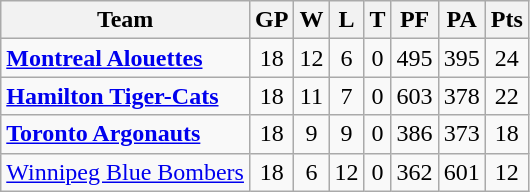<table class="wikitable" style="float:left; margin-right:1em">
<tr>
<th>Team</th>
<th>GP</th>
<th>W</th>
<th>L</th>
<th>T</th>
<th>PF</th>
<th>PA</th>
<th>Pts</th>
</tr>
<tr align="center">
<td align="left"><strong><a href='#'>Montreal Alouettes</a></strong></td>
<td>18</td>
<td>12</td>
<td>6</td>
<td>0</td>
<td>495</td>
<td>395</td>
<td>24</td>
</tr>
<tr align="center">
<td align="left"><strong><a href='#'>Hamilton Tiger-Cats</a></strong></td>
<td>18</td>
<td>11</td>
<td>7</td>
<td>0</td>
<td>603</td>
<td>378</td>
<td>22</td>
</tr>
<tr align="center">
<td align="left"><strong><a href='#'>Toronto Argonauts</a></strong></td>
<td>18</td>
<td>9</td>
<td>9</td>
<td>0</td>
<td>386</td>
<td>373</td>
<td>18</td>
</tr>
<tr align="center">
<td align="left"><a href='#'>Winnipeg Blue Bombers</a></td>
<td>18</td>
<td>6</td>
<td>12</td>
<td>0</td>
<td>362</td>
<td>601</td>
<td>12</td>
</tr>
</table>
